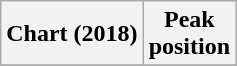<table class="wikitable plainrowheaders" style="text-align:center">
<tr>
<th scope="col">Chart (2018)</th>
<th scope="col">Peak<br>position</th>
</tr>
<tr>
</tr>
</table>
